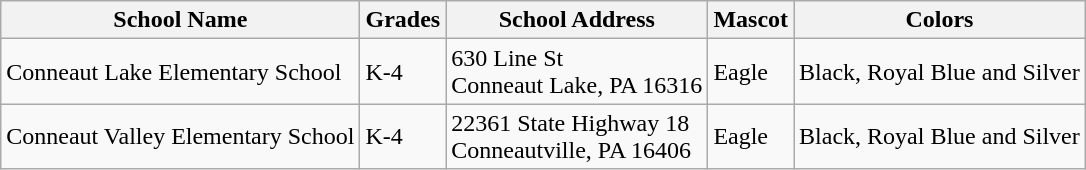<table class="wikitable">
<tr>
<th>School Name</th>
<th>Grades</th>
<th>School Address</th>
<th>Mascot</th>
<th>Colors</th>
</tr>
<tr>
<td>Conneaut Lake Elementary School <br></td>
<td>K-4</td>
<td>630 Line St <br> Conneaut Lake, PA 16316</td>
<td>Eagle</td>
<td>Black, Royal Blue and Silver</td>
</tr>
<tr>
<td>Conneaut Valley Elementary School <br></td>
<td>K-4</td>
<td>22361 State Highway 18 <br> Conneautville, PA 16406</td>
<td>Eagle</td>
<td>Black, Royal Blue and Silver</td>
</tr>
</table>
